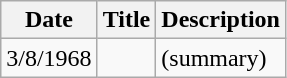<table class="wikitable">
<tr>
<th>Date</th>
<th>Title</th>
<th>Description</th>
</tr>
<tr>
<td>3/8/1968</td>
<td></td>
<td>(summary)</td>
</tr>
</table>
